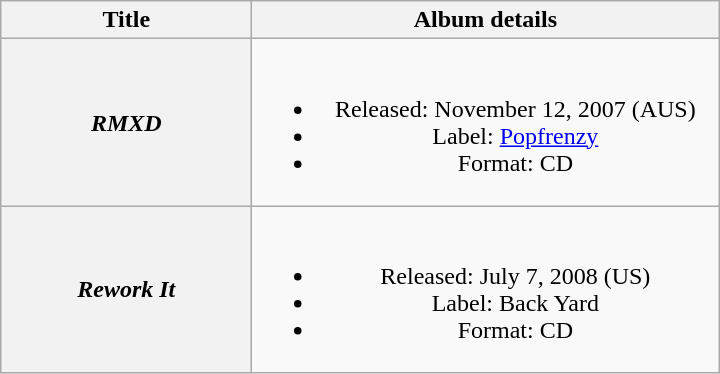<table class="wikitable plainrowheaders" style="text-align:center;">
<tr>
<th scope="col" style="width:10em;">Title</th>
<th scope="col" style="width:19em;">Album details</th>
</tr>
<tr>
<th scope="row"><em>RMXD</em></th>
<td><br><ul><li>Released: November 12, 2007 <span>(AUS)</span></li><li>Label: <a href='#'>Popfrenzy</a></li><li>Format: CD</li></ul></td>
</tr>
<tr>
<th scope="row"><em>Rework It</em></th>
<td><br><ul><li>Released: July 7, 2008 <span>(US)</span></li><li>Label: Back Yard</li><li>Format: CD</li></ul></td>
</tr>
</table>
